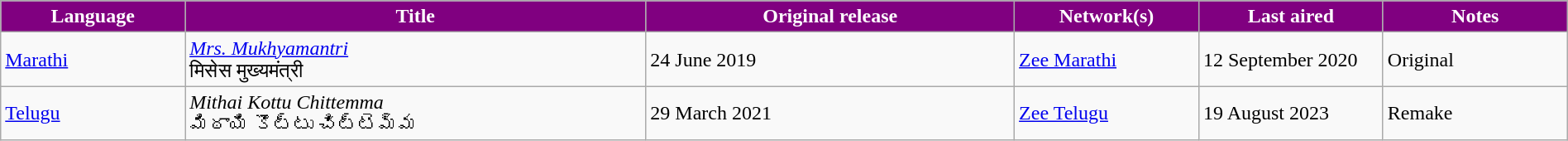<table class="wikitable" style="width: 100%; margin-right: 0;">
<tr style="color:white">
<th style="background:Purple; width:10%;">Language</th>
<th style="background:Purple; width:25%;">Title</th>
<th style="background:Purple; width:20%;">Original release</th>
<th style="background:Purple; width:10%;">Network(s)</th>
<th style="background:Purple; width:10%;">Last aired</th>
<th style="background:Purple; width:10%;">Notes</th>
</tr>
<tr>
<td><a href='#'>Marathi</a></td>
<td><em><a href='#'>Mrs. Mukhyamantri</a></em> <br> मिसेस मुख्यमंत्री</td>
<td>24 June 2019</td>
<td><a href='#'>Zee Marathi</a></td>
<td>12 September 2020</td>
<td>Original</td>
</tr>
<tr>
<td><a href='#'>Telugu</a></td>
<td><em>Mithai Kottu Chittemma</em> <br> మిఠాయి కొట్టు చిట్టెమ్మ</td>
<td>29 March 2021</td>
<td><a href='#'>Zee Telugu</a></td>
<td>19 August 2023</td>
<td>Remake</td>
</tr>
</table>
